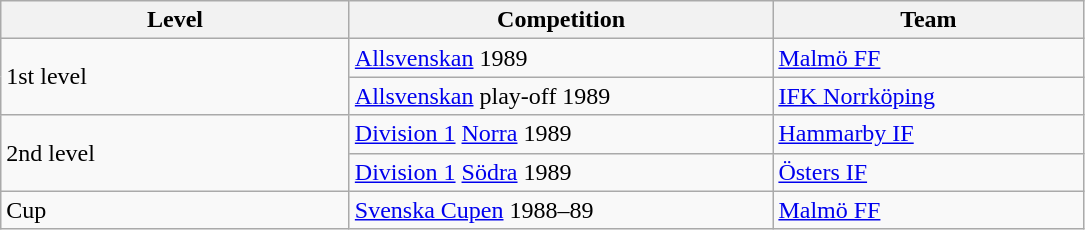<table class="wikitable" style="text-align: left">
<tr>
<th style="width: 225px;">Level</th>
<th style="width: 275px;">Competition</th>
<th style="width: 200px;">Team</th>
</tr>
<tr>
<td rowspan=2>1st level</td>
<td><a href='#'>Allsvenskan</a> 1989</td>
<td><a href='#'>Malmö FF</a></td>
</tr>
<tr>
<td><a href='#'>Allsvenskan</a> play-off 1989</td>
<td><a href='#'>IFK Norrköping</a></td>
</tr>
<tr>
<td rowspan=2>2nd level</td>
<td><a href='#'>Division 1</a> <a href='#'>Norra</a> 1989</td>
<td><a href='#'>Hammarby IF</a></td>
</tr>
<tr>
<td><a href='#'>Division 1</a> <a href='#'>Södra</a> 1989</td>
<td><a href='#'>Östers IF</a></td>
</tr>
<tr>
<td>Cup</td>
<td><a href='#'>Svenska Cupen</a> 1988–89</td>
<td><a href='#'>Malmö FF</a></td>
</tr>
</table>
